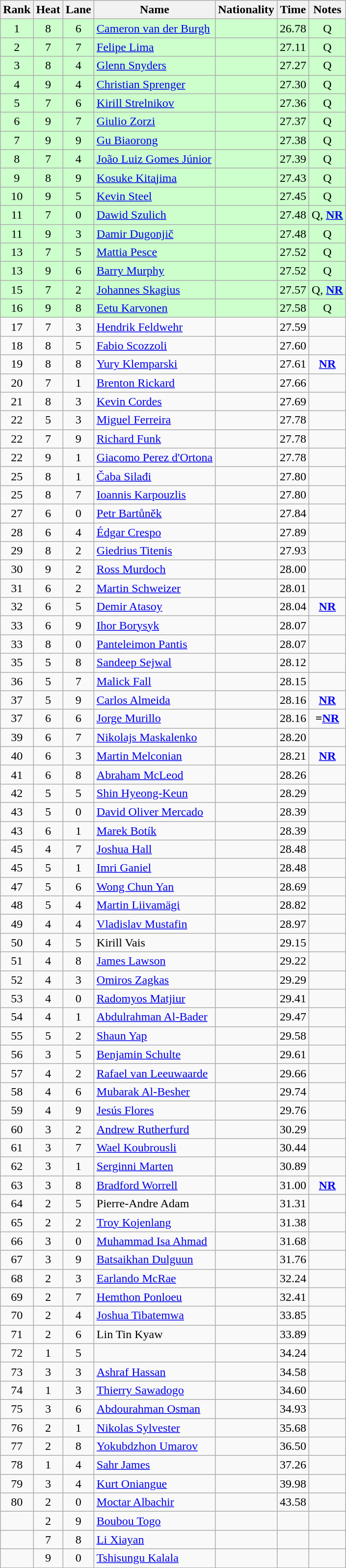<table class="wikitable sortable" style="text-align:center">
<tr>
<th>Rank</th>
<th>Heat</th>
<th>Lane</th>
<th>Name</th>
<th>Nationality</th>
<th>Time</th>
<th>Notes</th>
</tr>
<tr bgcolor=ccffcc>
<td>1</td>
<td>8</td>
<td>6</td>
<td align=left><a href='#'>Cameron van der Burgh</a></td>
<td align=left></td>
<td>26.78</td>
<td>Q</td>
</tr>
<tr bgcolor=ccffcc>
<td>2</td>
<td>7</td>
<td>7</td>
<td align=left><a href='#'>Felipe Lima</a></td>
<td align=left></td>
<td>27.11</td>
<td>Q</td>
</tr>
<tr bgcolor=ccffcc>
<td>3</td>
<td>8</td>
<td>4</td>
<td align=left><a href='#'>Glenn Snyders</a></td>
<td align=left></td>
<td>27.27</td>
<td>Q</td>
</tr>
<tr bgcolor=ccffcc>
<td>4</td>
<td>9</td>
<td>4</td>
<td align=left><a href='#'>Christian Sprenger</a></td>
<td align=left></td>
<td>27.30</td>
<td>Q</td>
</tr>
<tr bgcolor=ccffcc>
<td>5</td>
<td>7</td>
<td>6</td>
<td align=left><a href='#'>Kirill Strelnikov</a></td>
<td align=left></td>
<td>27.36</td>
<td>Q</td>
</tr>
<tr bgcolor=ccffcc>
<td>6</td>
<td>9</td>
<td>7</td>
<td align=left><a href='#'>Giulio Zorzi</a></td>
<td align=left></td>
<td>27.37</td>
<td>Q</td>
</tr>
<tr bgcolor=ccffcc>
<td>7</td>
<td>9</td>
<td>9</td>
<td align=left><a href='#'>Gu Biaorong</a></td>
<td align=left></td>
<td>27.38</td>
<td>Q</td>
</tr>
<tr bgcolor=ccffcc>
<td>8</td>
<td>7</td>
<td>4</td>
<td align=left><a href='#'>João Luiz Gomes Júnior</a></td>
<td align=left></td>
<td>27.39</td>
<td>Q</td>
</tr>
<tr bgcolor=ccffcc>
<td>9</td>
<td>8</td>
<td>9</td>
<td align=left><a href='#'>Kosuke Kitajima</a></td>
<td align=left></td>
<td>27.43</td>
<td>Q</td>
</tr>
<tr bgcolor=ccffcc>
<td>10</td>
<td>9</td>
<td>5</td>
<td align=left><a href='#'>Kevin Steel</a></td>
<td align=left></td>
<td>27.45</td>
<td>Q</td>
</tr>
<tr bgcolor=ccffcc>
<td>11</td>
<td>7</td>
<td>0</td>
<td align=left><a href='#'>Dawid Szulich</a></td>
<td align=left></td>
<td>27.48</td>
<td>Q, <strong><a href='#'>NR</a></strong></td>
</tr>
<tr bgcolor=ccffcc>
<td>11</td>
<td>9</td>
<td>3</td>
<td align=left><a href='#'>Damir Dugonjič</a></td>
<td align=left></td>
<td>27.48</td>
<td>Q</td>
</tr>
<tr bgcolor=ccffcc>
<td>13</td>
<td>7</td>
<td>5</td>
<td align=left><a href='#'>Mattia Pesce</a></td>
<td align=left></td>
<td>27.52</td>
<td>Q</td>
</tr>
<tr bgcolor=ccffcc>
<td>13</td>
<td>9</td>
<td>6</td>
<td align=left><a href='#'>Barry Murphy</a></td>
<td align=left></td>
<td>27.52</td>
<td>Q</td>
</tr>
<tr bgcolor=ccffcc>
<td>15</td>
<td>7</td>
<td>2</td>
<td align=left><a href='#'>Johannes Skagius</a></td>
<td align=left></td>
<td>27.57</td>
<td>Q, <strong><a href='#'>NR</a></strong></td>
</tr>
<tr bgcolor=ccffcc>
<td>16</td>
<td>9</td>
<td>8</td>
<td align=left><a href='#'>Eetu Karvonen</a></td>
<td align=left></td>
<td>27.58</td>
<td>Q</td>
</tr>
<tr>
<td>17</td>
<td>7</td>
<td>3</td>
<td align=left><a href='#'>Hendrik Feldwehr</a></td>
<td align=left></td>
<td>27.59</td>
<td></td>
</tr>
<tr>
<td>18</td>
<td>8</td>
<td>5</td>
<td align=left><a href='#'>Fabio Scozzoli</a></td>
<td align=left></td>
<td>27.60</td>
<td></td>
</tr>
<tr>
<td>19</td>
<td>8</td>
<td>8</td>
<td align=left><a href='#'>Yury Klemparski</a></td>
<td align=left></td>
<td>27.61</td>
<td><strong><a href='#'>NR</a></strong></td>
</tr>
<tr>
<td>20</td>
<td>7</td>
<td>1</td>
<td align=left><a href='#'>Brenton Rickard</a></td>
<td align=left></td>
<td>27.66</td>
<td></td>
</tr>
<tr>
<td>21</td>
<td>8</td>
<td>3</td>
<td align=left><a href='#'>Kevin Cordes</a></td>
<td align=left></td>
<td>27.69</td>
<td></td>
</tr>
<tr>
<td>22</td>
<td>5</td>
<td>3</td>
<td align=left><a href='#'>Miguel Ferreira</a></td>
<td align=left></td>
<td>27.78</td>
<td></td>
</tr>
<tr>
<td>22</td>
<td>7</td>
<td>9</td>
<td align=left><a href='#'>Richard Funk</a></td>
<td align=left></td>
<td>27.78</td>
<td></td>
</tr>
<tr>
<td>22</td>
<td>9</td>
<td>1</td>
<td align=left><a href='#'>Giacomo Perez d'Ortona</a></td>
<td align=left></td>
<td>27.78</td>
<td></td>
</tr>
<tr>
<td>25</td>
<td>8</td>
<td>1</td>
<td align=left><a href='#'>Čaba Silađi</a></td>
<td align=left></td>
<td>27.80</td>
<td></td>
</tr>
<tr>
<td>25</td>
<td>8</td>
<td>7</td>
<td align=left><a href='#'>Ioannis Karpouzlis</a></td>
<td align=left></td>
<td>27.80</td>
<td></td>
</tr>
<tr>
<td>27</td>
<td>6</td>
<td>0</td>
<td align=left><a href='#'>Petr Bartůněk</a></td>
<td align=left></td>
<td>27.84</td>
<td></td>
</tr>
<tr>
<td>28</td>
<td>6</td>
<td>4</td>
<td align=left><a href='#'>Édgar Crespo</a></td>
<td align=left></td>
<td>27.89</td>
<td></td>
</tr>
<tr>
<td>29</td>
<td>8</td>
<td>2</td>
<td align=left><a href='#'>Giedrius Titenis</a></td>
<td align=left></td>
<td>27.93</td>
<td></td>
</tr>
<tr>
<td>30</td>
<td>9</td>
<td>2</td>
<td align=left><a href='#'>Ross Murdoch</a></td>
<td align=left></td>
<td>28.00</td>
<td></td>
</tr>
<tr>
<td>31</td>
<td>6</td>
<td>2</td>
<td align=left><a href='#'>Martin Schweizer</a></td>
<td align=left></td>
<td>28.01</td>
<td></td>
</tr>
<tr>
<td>32</td>
<td>6</td>
<td>5</td>
<td align=left><a href='#'>Demir Atasoy</a></td>
<td align=left></td>
<td>28.04</td>
<td><strong><a href='#'>NR</a></strong></td>
</tr>
<tr>
<td>33</td>
<td>6</td>
<td>9</td>
<td align=left><a href='#'>Ihor Borysyk</a></td>
<td align=left></td>
<td>28.07</td>
<td></td>
</tr>
<tr>
<td>33</td>
<td>8</td>
<td>0</td>
<td align=left><a href='#'>Panteleimon Pantis</a></td>
<td align=left></td>
<td>28.07</td>
<td></td>
</tr>
<tr>
<td>35</td>
<td>5</td>
<td>8</td>
<td align=left><a href='#'>Sandeep Sejwal</a></td>
<td align=left></td>
<td>28.12</td>
<td></td>
</tr>
<tr>
<td>36</td>
<td>5</td>
<td>7</td>
<td align=left><a href='#'>Malick Fall</a></td>
<td align=left></td>
<td>28.15</td>
<td></td>
</tr>
<tr>
<td>37</td>
<td>5</td>
<td>9</td>
<td align=left><a href='#'>Carlos Almeida</a></td>
<td align=left></td>
<td>28.16</td>
<td><strong><a href='#'>NR</a></strong></td>
</tr>
<tr>
<td>37</td>
<td>6</td>
<td>6</td>
<td align=left><a href='#'>Jorge Murillo</a></td>
<td align=left></td>
<td>28.16</td>
<td><strong>=<a href='#'>NR</a></strong></td>
</tr>
<tr>
<td>39</td>
<td>6</td>
<td>7</td>
<td align=left><a href='#'>Nikolajs Maskalenko</a></td>
<td align=left></td>
<td>28.20</td>
<td></td>
</tr>
<tr>
<td>40</td>
<td>6</td>
<td>3</td>
<td align=left><a href='#'>Martin Melconian</a></td>
<td align=left></td>
<td>28.21</td>
<td><strong><a href='#'>NR</a></strong></td>
</tr>
<tr>
<td>41</td>
<td>6</td>
<td>8</td>
<td align=left><a href='#'>Abraham McLeod</a></td>
<td align=left></td>
<td>28.26</td>
<td></td>
</tr>
<tr>
<td>42</td>
<td>5</td>
<td>5</td>
<td align=left><a href='#'>Shin Hyeong-Keun</a></td>
<td align=left></td>
<td>28.29</td>
<td></td>
</tr>
<tr>
<td>43</td>
<td>5</td>
<td>0</td>
<td align=left><a href='#'>David Oliver Mercado</a></td>
<td align=left></td>
<td>28.39</td>
<td></td>
</tr>
<tr>
<td>43</td>
<td>6</td>
<td>1</td>
<td align=left><a href='#'>Marek Botík</a></td>
<td align=left></td>
<td>28.39</td>
<td></td>
</tr>
<tr>
<td>45</td>
<td>4</td>
<td>7</td>
<td align=left><a href='#'>Joshua Hall</a></td>
<td align=left></td>
<td>28.48</td>
<td></td>
</tr>
<tr>
<td>45</td>
<td>5</td>
<td>1</td>
<td align=left><a href='#'>Imri Ganiel</a></td>
<td align=left></td>
<td>28.48</td>
<td></td>
</tr>
<tr>
<td>47</td>
<td>5</td>
<td>6</td>
<td align=left><a href='#'>Wong Chun Yan</a></td>
<td align=left></td>
<td>28.69</td>
<td></td>
</tr>
<tr>
<td>48</td>
<td>5</td>
<td>4</td>
<td align=left><a href='#'>Martin Liivamägi</a></td>
<td align=left></td>
<td>28.82</td>
<td></td>
</tr>
<tr>
<td>49</td>
<td>4</td>
<td>4</td>
<td align=left><a href='#'>Vladislav Mustafin</a></td>
<td align=left></td>
<td>28.97</td>
<td></td>
</tr>
<tr>
<td>50</td>
<td>4</td>
<td>5</td>
<td align=left>Kirill Vais</td>
<td align=left></td>
<td>29.15</td>
<td></td>
</tr>
<tr>
<td>51</td>
<td>4</td>
<td>8</td>
<td align=left><a href='#'>James Lawson</a></td>
<td align=left></td>
<td>29.22</td>
<td></td>
</tr>
<tr>
<td>52</td>
<td>4</td>
<td>3</td>
<td align=left><a href='#'>Omiros Zagkas</a></td>
<td align=left></td>
<td>29.29</td>
<td></td>
</tr>
<tr>
<td>53</td>
<td>4</td>
<td>0</td>
<td align=left><a href='#'>Radomyos Matjiur</a></td>
<td align=left></td>
<td>29.41</td>
<td></td>
</tr>
<tr>
<td>54</td>
<td>4</td>
<td>1</td>
<td align=left><a href='#'>Abdulrahman Al-Bader</a></td>
<td align=left></td>
<td>29.47</td>
<td></td>
</tr>
<tr>
<td>55</td>
<td>5</td>
<td>2</td>
<td align=left><a href='#'>Shaun Yap</a></td>
<td align=left></td>
<td>29.58</td>
<td></td>
</tr>
<tr>
<td>56</td>
<td>3</td>
<td>5</td>
<td align=left><a href='#'>Benjamin Schulte</a></td>
<td align=left></td>
<td>29.61</td>
<td></td>
</tr>
<tr>
<td>57</td>
<td>4</td>
<td>2</td>
<td align=left><a href='#'>Rafael van Leeuwaarde</a></td>
<td align=left></td>
<td>29.66</td>
<td></td>
</tr>
<tr>
<td>58</td>
<td>4</td>
<td>6</td>
<td align=left><a href='#'>Mubarak Al-Besher</a></td>
<td align=left></td>
<td>29.74</td>
<td></td>
</tr>
<tr>
<td>59</td>
<td>4</td>
<td>9</td>
<td align=left><a href='#'>Jesús Flores</a></td>
<td align=left></td>
<td>29.76</td>
<td></td>
</tr>
<tr>
<td>60</td>
<td>3</td>
<td>2</td>
<td align=left><a href='#'>Andrew Rutherfurd</a></td>
<td align=left></td>
<td>30.29</td>
<td></td>
</tr>
<tr>
<td>61</td>
<td>3</td>
<td>7</td>
<td align=left><a href='#'>Wael Koubrousli</a></td>
<td align=left></td>
<td>30.44</td>
<td></td>
</tr>
<tr>
<td>62</td>
<td>3</td>
<td>1</td>
<td align=left><a href='#'>Serginni Marten</a></td>
<td align=left></td>
<td>30.89</td>
<td></td>
</tr>
<tr>
<td>63</td>
<td>3</td>
<td>8</td>
<td align=left><a href='#'>Bradford Worrell</a></td>
<td align=left></td>
<td>31.00</td>
<td><strong><a href='#'>NR</a></strong></td>
</tr>
<tr>
<td>64</td>
<td>2</td>
<td>5</td>
<td align=left>Pierre-Andre Adam</td>
<td align=left></td>
<td>31.31</td>
<td></td>
</tr>
<tr>
<td>65</td>
<td>2</td>
<td>2</td>
<td align=left><a href='#'>Troy Kojenlang</a></td>
<td align=left></td>
<td>31.38</td>
<td></td>
</tr>
<tr>
<td>66</td>
<td>3</td>
<td>0</td>
<td align=left><a href='#'>Muhammad Isa Ahmad</a></td>
<td align=left></td>
<td>31.68</td>
<td></td>
</tr>
<tr>
<td>67</td>
<td>3</td>
<td>9</td>
<td align=left><a href='#'>Batsaikhan Dulguun</a></td>
<td align=left></td>
<td>31.76</td>
<td></td>
</tr>
<tr>
<td>68</td>
<td>2</td>
<td>3</td>
<td align=left><a href='#'>Earlando McRae</a></td>
<td align=left></td>
<td>32.24</td>
<td></td>
</tr>
<tr>
<td>69</td>
<td>2</td>
<td>7</td>
<td align=left><a href='#'>Hemthon Ponloeu</a></td>
<td align=left></td>
<td>32.41</td>
<td></td>
</tr>
<tr>
<td>70</td>
<td>2</td>
<td>4</td>
<td align=left><a href='#'>Joshua Tibatemwa</a></td>
<td align=left></td>
<td>33.85</td>
<td></td>
</tr>
<tr>
<td>71</td>
<td>2</td>
<td>6</td>
<td align=left>Lin Tin Kyaw</td>
<td align=left></td>
<td>33.89</td>
<td></td>
</tr>
<tr>
<td>72</td>
<td>1</td>
<td>5</td>
<td align=left></td>
<td align=left></td>
<td>34.24</td>
<td></td>
</tr>
<tr>
<td>73</td>
<td>3</td>
<td>3</td>
<td align=left><a href='#'>Ashraf Hassan</a></td>
<td align=left></td>
<td>34.58</td>
<td></td>
</tr>
<tr>
<td>74</td>
<td>1</td>
<td>3</td>
<td align=left><a href='#'>Thierry Sawadogo</a></td>
<td align=left></td>
<td>34.60</td>
<td></td>
</tr>
<tr>
<td>75</td>
<td>3</td>
<td>6</td>
<td align=left><a href='#'>Abdourahman Osman</a></td>
<td align=left></td>
<td>34.93</td>
<td></td>
</tr>
<tr>
<td>76</td>
<td>2</td>
<td>1</td>
<td align=left><a href='#'>Nikolas Sylvester</a></td>
<td align=left></td>
<td>35.68</td>
<td></td>
</tr>
<tr>
<td>77</td>
<td>2</td>
<td>8</td>
<td align=left><a href='#'>Yokubdzhon Umarov</a></td>
<td align=left></td>
<td>36.50</td>
<td></td>
</tr>
<tr>
<td>78</td>
<td>1</td>
<td>4</td>
<td align=left><a href='#'>Sahr James</a></td>
<td align=left></td>
<td>37.26</td>
<td></td>
</tr>
<tr>
<td>79</td>
<td>3</td>
<td>4</td>
<td align=left><a href='#'>Kurt Oniangue</a></td>
<td align=left></td>
<td>39.98</td>
<td></td>
</tr>
<tr>
<td>80</td>
<td>2</td>
<td>0</td>
<td align=left><a href='#'>Moctar Albachir</a></td>
<td align=left></td>
<td>43.58</td>
<td></td>
</tr>
<tr>
<td></td>
<td>2</td>
<td>9</td>
<td align=left><a href='#'>Boubou Togo</a></td>
<td align=left></td>
<td></td>
<td></td>
</tr>
<tr>
<td></td>
<td>7</td>
<td>8</td>
<td align=left><a href='#'>Li Xiayan</a></td>
<td align=left></td>
<td></td>
<td></td>
</tr>
<tr>
<td></td>
<td>9</td>
<td>0</td>
<td align=left><a href='#'>Tshisungu Kalala</a></td>
<td align=left></td>
<td></td>
<td></td>
</tr>
</table>
